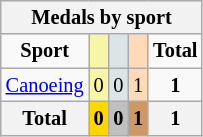<table class="wikitable" style=font-size:85%;float:center;text-align:center>
<tr style="background:#efefef;">
<th colspan=5><strong>Medals by sport</strong></th>
</tr>
<tr align=center>
<td><strong>Sport</strong></td>
<td bgcolor=#f7f6a8></td>
<td bgcolor=#dce5e5></td>
<td bgcolor=#ffdab9></td>
<td><strong>Total</strong></td>
</tr>
<tr align=center>
<td><a href='#'>Canoeing</a></td>
<td style="background:#F7F6A8;">0</td>
<td style="background:#DCE5E5;">0</td>
<td style="background:#FFDAB9;">1</td>
<td><strong>1</strong></td>
</tr>
<tr align=center>
<th><strong>Total</strong></th>
<th style="background:gold;"><strong>0</strong></th>
<th style="background:silver;"><strong>0</strong></th>
<th style="background:#c96;"><strong>1</strong></th>
<th><strong>1</strong></th>
</tr>
</table>
